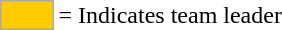<table>
<tr>
<td style="background-color:#FFCC00; border:1px solid #aaaaaa; width:2em;"></td>
<td>= Indicates team leader</td>
</tr>
</table>
